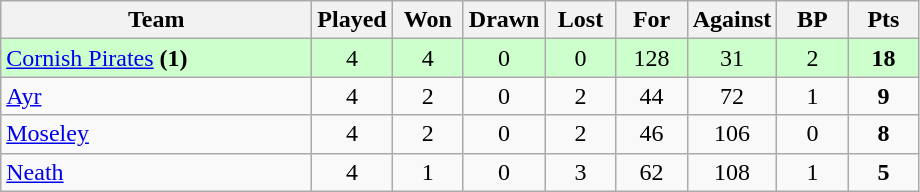<table class="wikitable" style="text-align: center;">
<tr>
<th width="200">Team</th>
<th width="20">Played</th>
<th width="40">Won</th>
<th width="20">Drawn</th>
<th width="40">Lost</th>
<th width="40">For</th>
<th width="20">Against</th>
<th width="40">BP</th>
<th width="40">Pts</th>
</tr>
<tr bgcolor=ccffcc>
<td align=left> <a href='#'>Cornish Pirates</a> <strong>(1)</strong></td>
<td>4</td>
<td>4</td>
<td>0</td>
<td>0</td>
<td>128</td>
<td>31</td>
<td>2</td>
<td><strong>18</strong></td>
</tr>
<tr>
<td align=left> <a href='#'>Ayr</a></td>
<td>4</td>
<td>2</td>
<td>0</td>
<td>2</td>
<td>44</td>
<td>72</td>
<td>1</td>
<td><strong>9</strong></td>
</tr>
<tr>
<td align=left> <a href='#'>Moseley</a></td>
<td>4</td>
<td>2</td>
<td>0</td>
<td>2</td>
<td>46</td>
<td>106</td>
<td>0</td>
<td><strong>8</strong></td>
</tr>
<tr>
<td align=left> <a href='#'>Neath</a></td>
<td>4</td>
<td>1</td>
<td>0</td>
<td>3</td>
<td>62</td>
<td>108</td>
<td>1</td>
<td><strong>5</strong></td>
</tr>
</table>
